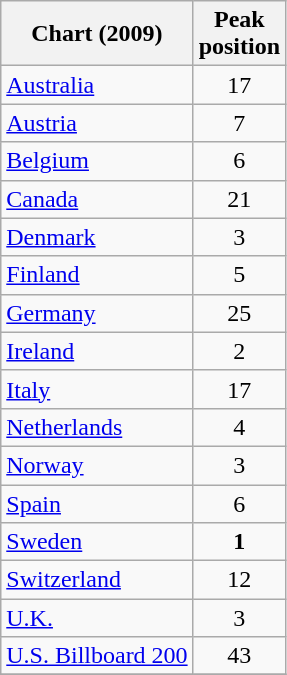<table class="wikitable sortable">
<tr>
<th>Chart (2009)</th>
<th>Peak<br>position</th>
</tr>
<tr>
<td><a href='#'>Australia</a></td>
<td align="center">17</td>
</tr>
<tr>
<td><a href='#'>Austria</a></td>
<td align="center">7</td>
</tr>
<tr>
<td><a href='#'>Belgium</a></td>
<td align="center">6</td>
</tr>
<tr>
<td><a href='#'>Canada</a></td>
<td align="center">21</td>
</tr>
<tr>
<td><a href='#'>Denmark</a></td>
<td align="center">3</td>
</tr>
<tr>
<td><a href='#'>Finland</a></td>
<td align="center">5</td>
</tr>
<tr>
<td><a href='#'>Germany</a></td>
<td align="center">25</td>
</tr>
<tr>
<td><a href='#'>Ireland</a></td>
<td align="center">2</td>
</tr>
<tr>
<td><a href='#'>Italy</a></td>
<td align="center">17</td>
</tr>
<tr>
<td><a href='#'>Netherlands</a></td>
<td align="center">4</td>
</tr>
<tr>
<td><a href='#'>Norway</a></td>
<td align="center">3</td>
</tr>
<tr>
<td><a href='#'>Spain</a></td>
<td align="center">6</td>
</tr>
<tr>
<td><a href='#'>Sweden</a></td>
<td align="center"><strong>1</strong></td>
</tr>
<tr>
<td><a href='#'>Switzerland</a></td>
<td align="center">12</td>
</tr>
<tr>
<td><a href='#'>U.K.</a></td>
<td align="center">3</td>
</tr>
<tr>
<td><a href='#'>U.S. Billboard 200</a></td>
<td align="center">43</td>
</tr>
<tr>
</tr>
</table>
